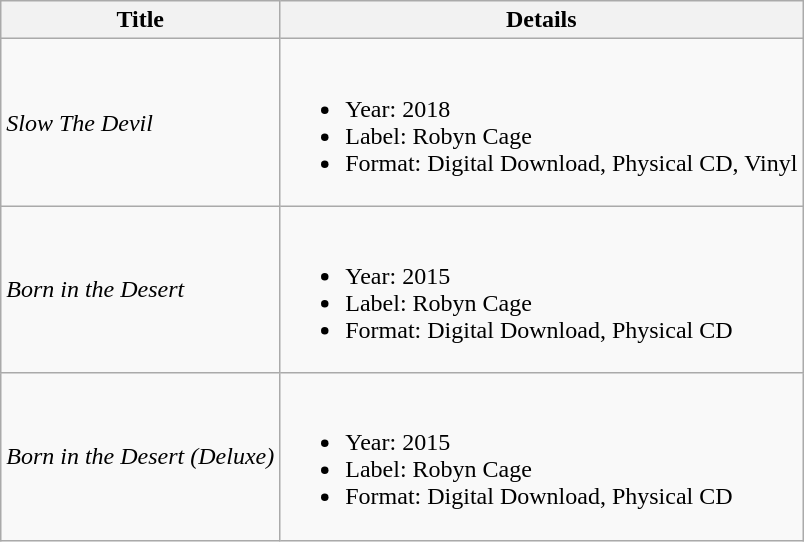<table class="wikitable">
<tr>
<th>Title</th>
<th>Details</th>
</tr>
<tr>
<td><em>Slow The Devil</em></td>
<td><br><ul><li>Year: 2018</li><li>Label: Robyn Cage</li><li>Format: Digital Download, Physical CD, Vinyl</li></ul></td>
</tr>
<tr>
<td><em>Born in the Desert</em></td>
<td><br><ul><li>Year: 2015</li><li>Label: Robyn Cage</li><li>Format: Digital Download, Physical CD</li></ul></td>
</tr>
<tr>
<td><em>Born in the Desert (Deluxe)</em></td>
<td><br><ul><li>Year: 2015</li><li>Label: Robyn Cage</li><li>Format: Digital Download, Physical CD</li></ul></td>
</tr>
</table>
